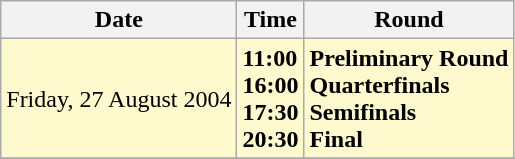<table class="wikitable">
<tr>
<th>Date</th>
<th>Time</th>
<th>Round</th>
</tr>
<tr>
<td style=background:lemonchiffon>Friday, 27 August 2004</td>
<td style=background:lemonchiffon><strong>11:00<br>16:00<br>17:30<br>20:30</strong></td>
<td style=background:lemonchiffon><strong>Preliminary Round<br>Quarterfinals<br>Semifinals<br>Final</strong></td>
</tr>
<tr>
</tr>
</table>
